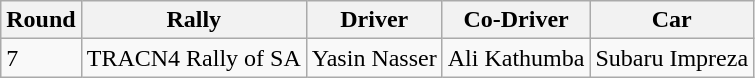<table class="wikitable">
<tr>
<th>Round</th>
<th>Rally</th>
<th>Driver</th>
<th>Co-Driver</th>
<th>Car</th>
</tr>
<tr>
<td>7</td>
<td>TRACN4 Rally of SA</td>
<td>Yasin Nasser</td>
<td>Ali Kathumba</td>
<td>Subaru Impreza</td>
</tr>
</table>
